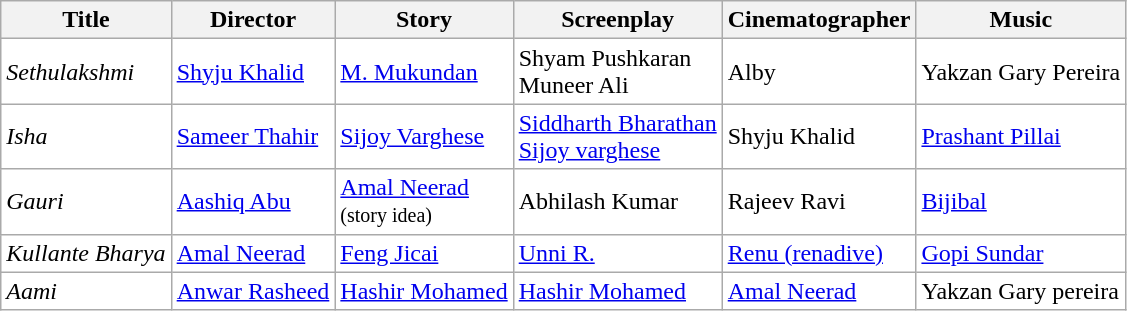<table style="background:#ffffff;" class="wikitable">
<tr>
<th>Title</th>
<th>Director</th>
<th>Story</th>
<th>Screenplay</th>
<th>Cinematographer</th>
<th>Music</th>
</tr>
<tr>
<td><em>Sethulakshmi</em></td>
<td><a href='#'>Shyju Khalid</a></td>
<td><a href='#'>M. Mukundan</a></td>
<td>Shyam Pushkaran<br>Muneer Ali</td>
<td>Alby</td>
<td>Yakzan Gary Pereira</td>
</tr>
<tr>
<td><em>Isha</em></td>
<td><a href='#'>Sameer Thahir</a></td>
<td><a href='#'>Sijoy Varghese</a></td>
<td><a href='#'>Siddharth Bharathan</a><br><a href='#'>Sijoy varghese</a></td>
<td>Shyju Khalid</td>
<td><a href='#'>Prashant Pillai</a></td>
</tr>
<tr>
<td><em>Gauri</em></td>
<td><a href='#'>Aashiq Abu</a></td>
<td><a href='#'>Amal Neerad</a><br><small>(story idea)</small></td>
<td>Abhilash Kumar</td>
<td>Rajeev Ravi</td>
<td><a href='#'>Bijibal</a></td>
</tr>
<tr>
<td><em>Kullante Bharya</em></td>
<td><a href='#'>Amal Neerad</a></td>
<td><a href='#'>Feng Jicai</a></td>
<td><a href='#'>Unni R.</a></td>
<td><a href='#'>Renu (renadive)</a></td>
<td><a href='#'>Gopi Sundar</a></td>
</tr>
<tr>
<td><em>Aami</em></td>
<td><a href='#'>Anwar Rasheed</a></td>
<td><a href='#'>Hashir Mohamed</a></td>
<td><a href='#'>Hashir Mohamed</a></td>
<td><a href='#'>Amal Neerad</a></td>
<td>Yakzan Gary pereira</td>
</tr>
</table>
